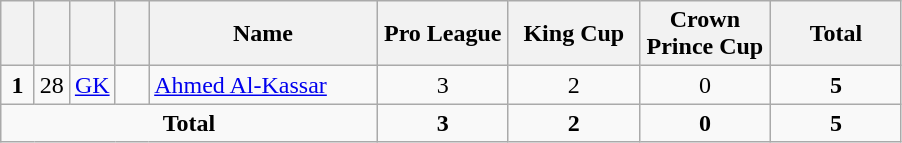<table class="wikitable" style="text-align:center">
<tr>
<th width=15></th>
<th width=15></th>
<th width=15></th>
<th width=15></th>
<th width=145>Name</th>
<th width=80>Pro League</th>
<th width=80>King Cup</th>
<th width=80>Crown Prince Cup</th>
<th width=80>Total</th>
</tr>
<tr>
<td><strong>1</strong></td>
<td>28</td>
<td><a href='#'>GK</a></td>
<td></td>
<td align=left><a href='#'>Ahmed Al-Kassar</a></td>
<td>3</td>
<td>2</td>
<td>0</td>
<td><strong>5</strong></td>
</tr>
<tr>
<td colspan=5><strong>Total</strong></td>
<td><strong>3</strong></td>
<td><strong>2</strong></td>
<td><strong>0</strong></td>
<td><strong>5</strong></td>
</tr>
</table>
